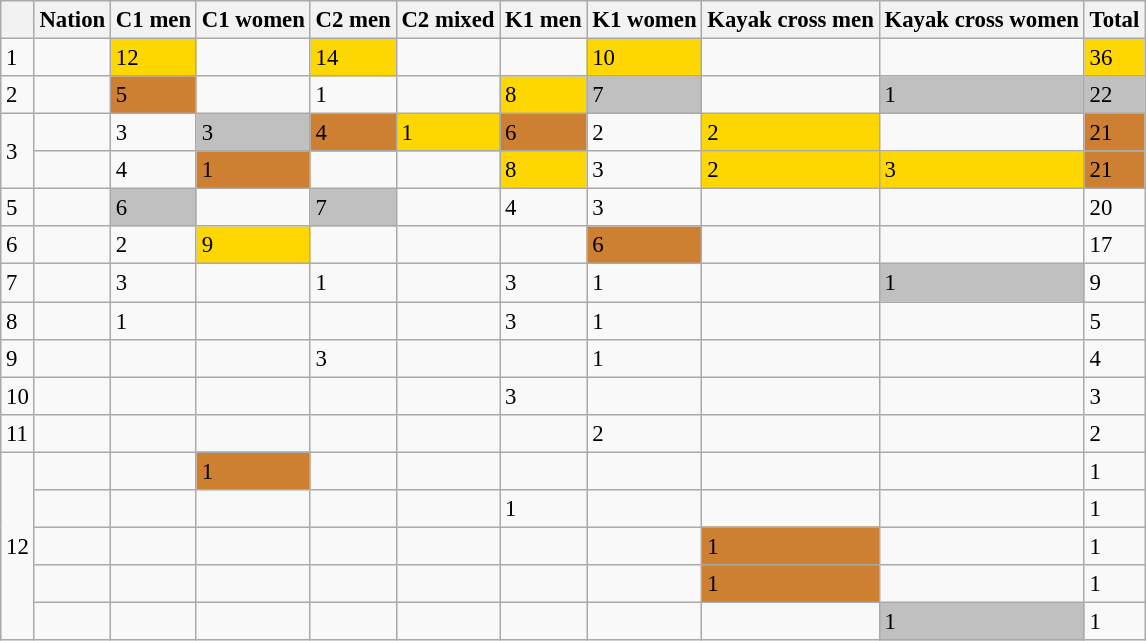<table class="wikitable" style="font-size: 95%;">
<tr>
<th></th>
<th>Nation</th>
<th>C1 men</th>
<th>C1 women</th>
<th>C2 men</th>
<th>C2 mixed</th>
<th>K1 men</th>
<th>K1 women</th>
<th>Kayak cross men</th>
<th>Kayak cross women</th>
<th>Total</th>
</tr>
<tr>
<td>1</td>
<td></td>
<td bgcolor="#FFD700">12</td>
<td></td>
<td bgcolor="#FFD700">14</td>
<td></td>
<td></td>
<td bgcolor="#FFD700">10</td>
<td></td>
<td></td>
<td bgcolor="#FFD700">36</td>
</tr>
<tr>
<td>2</td>
<td></td>
<td bgcolor="#CD7F32">5</td>
<td></td>
<td>1</td>
<td></td>
<td bgcolor="#FFD700">8</td>
<td bgcolor="#C0C0C0">7</td>
<td></td>
<td bgcolor="#C0C0C0">1</td>
<td bgcolor="#C0C0C0">22</td>
</tr>
<tr>
<td rowspan=2>3</td>
<td></td>
<td>3</td>
<td bgcolor="#C0C0C0">3</td>
<td bgcolor="#CD7F32">4</td>
<td bgcolor="#FFD700">1</td>
<td bgcolor="#CD7F32">6</td>
<td>2</td>
<td bgcolor="#FFD700">2</td>
<td></td>
<td bgcolor="#CD7F32">21</td>
</tr>
<tr>
<td></td>
<td>4</td>
<td bgcolor="#CD7F32">1</td>
<td></td>
<td></td>
<td bgcolor="#FFD700">8</td>
<td>3</td>
<td bgcolor="#FFD700">2</td>
<td bgcolor="#FFD700">3</td>
<td bgcolor="#CD7F32">21</td>
</tr>
<tr>
<td>5</td>
<td></td>
<td bgcolor="#C0C0C0">6</td>
<td></td>
<td bgcolor="#C0C0C0">7</td>
<td></td>
<td>4</td>
<td>3</td>
<td></td>
<td></td>
<td>20</td>
</tr>
<tr>
<td>6</td>
<td></td>
<td>2</td>
<td bgcolor="#FFD700">9</td>
<td></td>
<td></td>
<td></td>
<td bgcolor="#CD7F32">6</td>
<td></td>
<td></td>
<td>17</td>
</tr>
<tr>
<td>7</td>
<td></td>
<td>3</td>
<td></td>
<td>1</td>
<td></td>
<td>3</td>
<td>1</td>
<td></td>
<td bgcolor="#C0C0C0">1</td>
<td>9</td>
</tr>
<tr>
<td>8</td>
<td></td>
<td>1</td>
<td></td>
<td></td>
<td></td>
<td>3</td>
<td>1</td>
<td></td>
<td></td>
<td>5</td>
</tr>
<tr>
<td>9</td>
<td></td>
<td></td>
<td></td>
<td>3</td>
<td></td>
<td></td>
<td>1</td>
<td></td>
<td></td>
<td>4</td>
</tr>
<tr>
<td>10</td>
<td></td>
<td></td>
<td></td>
<td></td>
<td></td>
<td>3</td>
<td></td>
<td></td>
<td></td>
<td>3</td>
</tr>
<tr>
<td>11</td>
<td></td>
<td></td>
<td></td>
<td></td>
<td></td>
<td></td>
<td>2</td>
<td></td>
<td></td>
<td>2</td>
</tr>
<tr>
<td rowspan=5>12</td>
<td></td>
<td></td>
<td bgcolor="#CD7F32">1</td>
<td></td>
<td></td>
<td></td>
<td></td>
<td></td>
<td></td>
<td>1</td>
</tr>
<tr>
<td></td>
<td></td>
<td></td>
<td></td>
<td></td>
<td>1</td>
<td></td>
<td></td>
<td></td>
<td>1</td>
</tr>
<tr>
<td></td>
<td></td>
<td></td>
<td></td>
<td></td>
<td></td>
<td></td>
<td bgcolor="#CD7F32">1</td>
<td></td>
<td>1</td>
</tr>
<tr>
<td></td>
<td></td>
<td></td>
<td></td>
<td></td>
<td></td>
<td></td>
<td bgcolor="#CD7F32">1</td>
<td></td>
<td>1</td>
</tr>
<tr>
<td></td>
<td></td>
<td></td>
<td></td>
<td></td>
<td></td>
<td></td>
<td></td>
<td bgcolor="#C0C0C0">1</td>
<td>1</td>
</tr>
</table>
